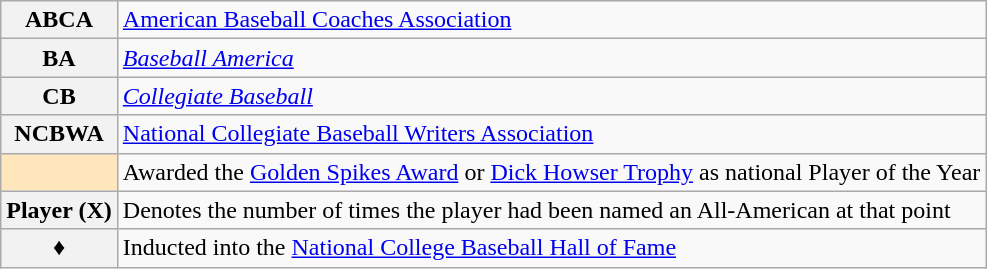<table class="wikitable">
<tr>
<th scope="row" style="text-align:center">ABCA</th>
<td><a href='#'>American Baseball Coaches Association</a></td>
</tr>
<tr>
<th scope="row" style="text-align:center">BA</th>
<td><em><a href='#'>Baseball America</a></em></td>
</tr>
<tr>
<th scope="row" style="text-align:center">CB</th>
<td><em><a href='#'>Collegiate Baseball</a></em></td>
</tr>
<tr>
<th scope="row" style="text-align:center">NCBWA</th>
<td><a href='#'>National Collegiate Baseball Writers Association</a></td>
</tr>
<tr>
<th scope="row" style="background:#ffe6bd;"></th>
<td>Awarded the <a href='#'>Golden Spikes Award</a> or <a href='#'>Dick Howser Trophy</a> as national Player of the Year</td>
</tr>
<tr>
<th scope="row" style="text-align:center">Player (X)</th>
<td>Denotes the number of times the player had been named an All-American at that point</td>
</tr>
<tr>
<th scope="row" style="text-align:center">♦</th>
<td>Inducted into the <a href='#'>National College Baseball Hall of Fame</a></td>
</tr>
</table>
